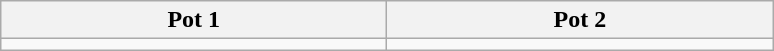<table class="wikitable">
<tr>
<th width=250>Pot 1</th>
<th width=250>Pot 2</th>
</tr>
<tr>
<td valign=top></td>
<td valign=top></td>
</tr>
</table>
